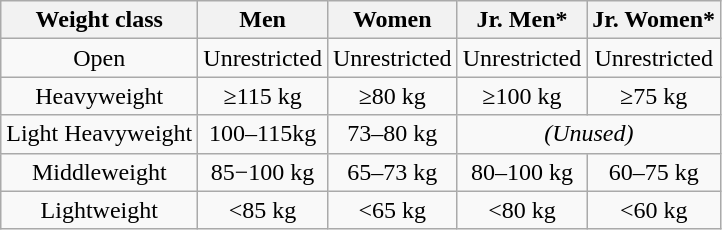<table class="wikitable" style="text-align: center;">
<tr>
<th>Weight class</th>
<th>Men</th>
<th>Women</th>
<th>Jr. Men*</th>
<th>Jr. Women*</th>
</tr>
<tr>
<td>Open</td>
<td>Unrestricted</td>
<td>Unrestricted</td>
<td>Unrestricted</td>
<td>Unrestricted</td>
</tr>
<tr>
<td>Heavyweight</td>
<td>≥115 kg</td>
<td>≥80 kg</td>
<td>≥100 kg</td>
<td>≥75 kg</td>
</tr>
<tr>
<td>Light Heavyweight</td>
<td>100–115kg</td>
<td>73–80 kg</td>
<td colspan="2"><em>(Unused)</em></td>
</tr>
<tr>
<td>Middleweight</td>
<td>85−100 kg</td>
<td>65–73 kg</td>
<td>80–100 kg</td>
<td>60–75 kg</td>
</tr>
<tr>
<td>Lightweight</td>
<td><85 kg</td>
<td><65 kg</td>
<td><80 kg</td>
<td><60 kg</td>
</tr>
</table>
